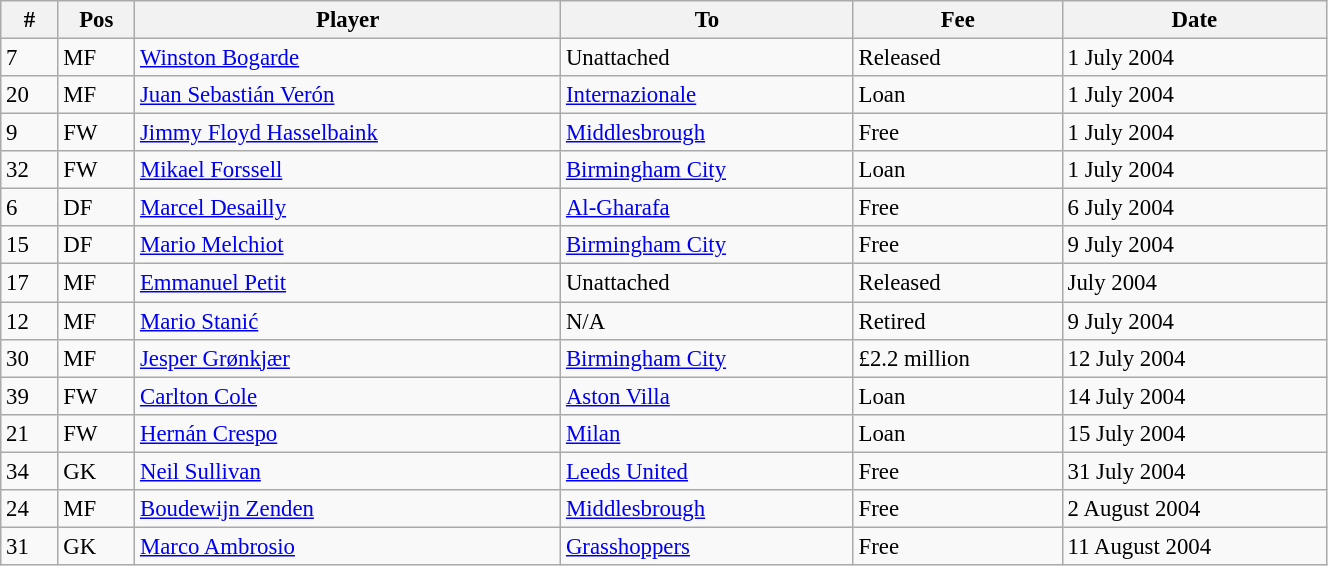<table width=70% class="wikitable sortable" style="text-align:center; font-size:95%; text-align:left">
<tr>
<th>#</th>
<th>Pos</th>
<th>Player</th>
<th>To</th>
<th data-sort-type="currency">Fee</th>
<th>Date</th>
</tr>
<tr --->
<td>7</td>
<td>MF</td>
<td> <a href='#'>Winston Bogarde</a></td>
<td>Unattached</td>
<td>Released</td>
<td>1 July 2004</td>
</tr>
<tr --->
<td>20</td>
<td>MF</td>
<td> <a href='#'>Juan Sebastián Verón</a></td>
<td> <a href='#'>Internazionale</a></td>
<td>Loan</td>
<td>1 July 2004</td>
</tr>
<tr --->
<td>9</td>
<td>FW</td>
<td> <a href='#'>Jimmy Floyd Hasselbaink</a></td>
<td> <a href='#'>Middlesbrough</a></td>
<td>Free</td>
<td>1 July 2004</td>
</tr>
<tr --->
<td>32</td>
<td>FW</td>
<td> <a href='#'>Mikael Forssell</a></td>
<td> <a href='#'>Birmingham City</a></td>
<td>Loan</td>
<td>1 July 2004</td>
</tr>
<tr --->
<td>6</td>
<td>DF</td>
<td> <a href='#'>Marcel Desailly</a></td>
<td> <a href='#'>Al-Gharafa</a></td>
<td>Free</td>
<td>6 July 2004</td>
</tr>
<tr --->
<td>15</td>
<td>DF</td>
<td> <a href='#'>Mario Melchiot</a></td>
<td> <a href='#'>Birmingham City</a></td>
<td>Free</td>
<td>9 July 2004</td>
</tr>
<tr --->
<td>17</td>
<td>MF</td>
<td> <a href='#'>Emmanuel Petit</a></td>
<td>Unattached</td>
<td>Released</td>
<td>July 2004</td>
</tr>
<tr --->
<td>12</td>
<td>MF</td>
<td> <a href='#'>Mario Stanić</a></td>
<td>N/A</td>
<td>Retired</td>
<td>9 July 2004</td>
</tr>
<tr --->
<td>30</td>
<td>MF</td>
<td> <a href='#'>Jesper Grønkjær</a></td>
<td> <a href='#'>Birmingham City</a></td>
<td>£2.2 million</td>
<td>12 July 2004</td>
</tr>
<tr --->
<td>39</td>
<td>FW</td>
<td> <a href='#'>Carlton Cole</a></td>
<td> <a href='#'>Aston Villa</a></td>
<td>Loan</td>
<td>14 July 2004</td>
</tr>
<tr --->
<td>21</td>
<td>FW</td>
<td> <a href='#'>Hernán Crespo</a></td>
<td> <a href='#'>Milan</a></td>
<td>Loan</td>
<td>15 July 2004</td>
</tr>
<tr --->
<td>34</td>
<td>GK</td>
<td> <a href='#'>Neil Sullivan</a></td>
<td> <a href='#'>Leeds United</a></td>
<td>Free</td>
<td>31 July 2004</td>
</tr>
<tr --->
<td>24</td>
<td>MF</td>
<td> <a href='#'>Boudewijn Zenden</a></td>
<td> <a href='#'>Middlesbrough</a></td>
<td>Free</td>
<td>2 August 2004</td>
</tr>
<tr --->
<td>31</td>
<td>GK</td>
<td> <a href='#'>Marco Ambrosio</a></td>
<td> <a href='#'>Grasshoppers</a></td>
<td>Free</td>
<td>11 August 2004</td>
</tr>
</table>
